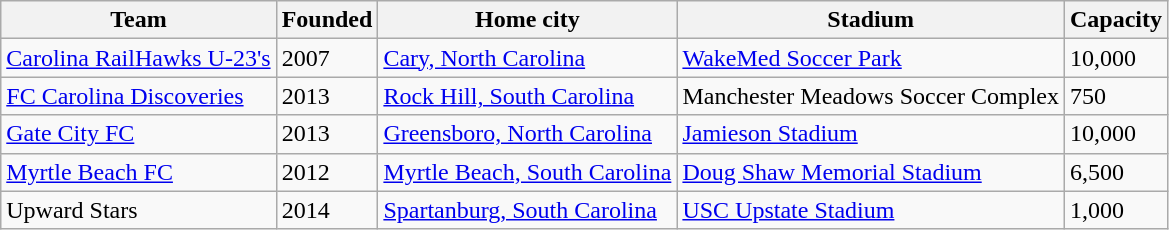<table class="wikitable sortable collapsible collapsed">
<tr>
<th>Team</th>
<th>Founded</th>
<th>Home city</th>
<th>Stadium</th>
<th>Capacity</th>
</tr>
<tr>
<td><a href='#'>Carolina RailHawks U-23's</a></td>
<td>2007</td>
<td><a href='#'>Cary, North Carolina</a></td>
<td><a href='#'>WakeMed Soccer Park</a></td>
<td>10,000</td>
</tr>
<tr>
<td><a href='#'>FC Carolina Discoveries</a></td>
<td>2013</td>
<td><a href='#'>Rock Hill, South Carolina</a></td>
<td>Manchester Meadows Soccer Complex</td>
<td>750</td>
</tr>
<tr>
<td><a href='#'>Gate City FC</a></td>
<td>2013</td>
<td><a href='#'>Greensboro, North Carolina</a></td>
<td><a href='#'>Jamieson Stadium</a></td>
<td>10,000</td>
</tr>
<tr>
<td><a href='#'>Myrtle Beach FC</a></td>
<td>2012</td>
<td><a href='#'>Myrtle Beach, South Carolina</a></td>
<td><a href='#'>Doug Shaw Memorial Stadium</a></td>
<td>6,500</td>
</tr>
<tr>
<td>Upward Stars</td>
<td>2014</td>
<td><a href='#'>Spartanburg, South Carolina</a></td>
<td><a href='#'>USC Upstate Stadium</a></td>
<td>1,000</td>
</tr>
</table>
